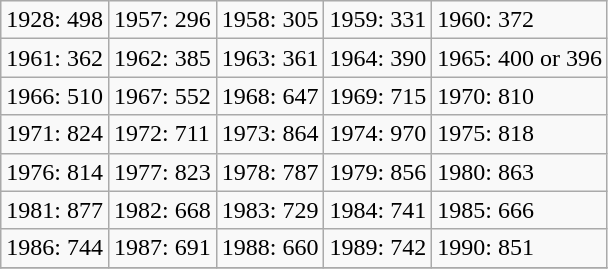<table class="wikitable">
<tr>
<td>1928: 498</td>
<td>1957: 296</td>
<td>1958: 305</td>
<td>1959: 331</td>
<td>1960: 372</td>
</tr>
<tr>
<td>1961: 362</td>
<td>1962: 385</td>
<td>1963: 361</td>
<td>1964: 390</td>
<td>1965: 400 or 396</td>
</tr>
<tr>
<td>1966: 510</td>
<td>1967: 552</td>
<td>1968: 647</td>
<td>1969: 715</td>
<td>1970: 810</td>
</tr>
<tr>
<td>1971: 824</td>
<td>1972: 711</td>
<td>1973: 864</td>
<td>1974: 970</td>
<td>1975: 818</td>
</tr>
<tr>
<td>1976: 814</td>
<td>1977: 823</td>
<td>1978: 787</td>
<td>1979: 856</td>
<td>1980: 863</td>
</tr>
<tr>
<td>1981: 877</td>
<td>1982: 668</td>
<td>1983: 729</td>
<td>1984: 741</td>
<td>1985: 666</td>
</tr>
<tr>
<td>1986: 744</td>
<td>1987: 691</td>
<td>1988: 660</td>
<td>1989: 742</td>
<td>1990: 851</td>
</tr>
<tr>
</tr>
</table>
